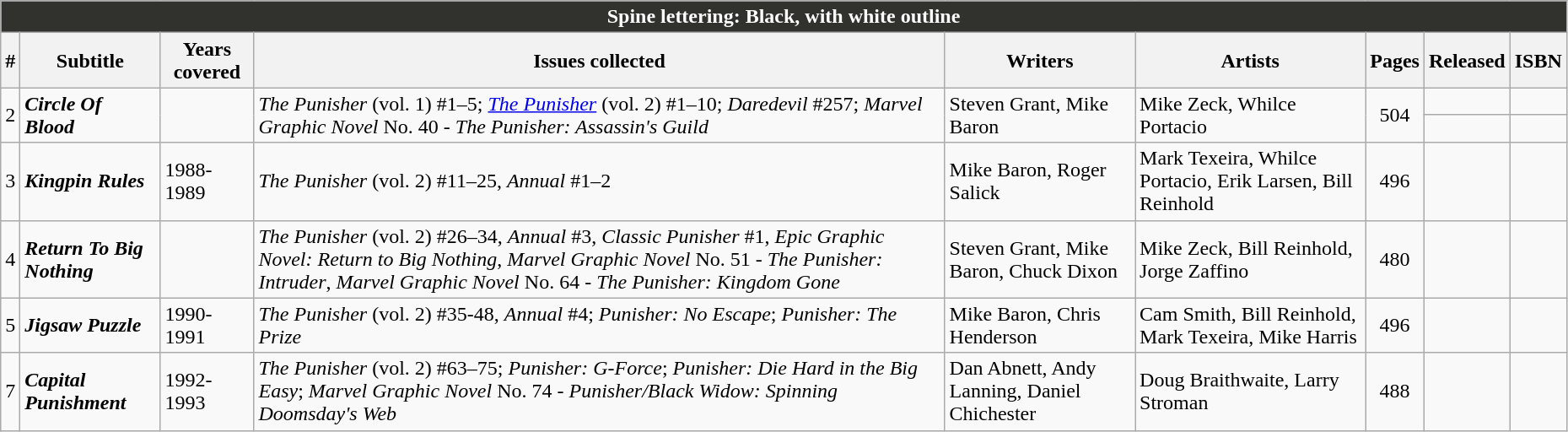<table class="wikitable sortable" width=98%>
<tr>
<th colspan=9 style="background-color: #31312D; color: white;">Spine lettering: Black, with white outline</th>
</tr>
<tr>
<th class="unsortable">#</th>
<th class="unsortable">Subtitle</th>
<th>Years covered</th>
<th class="unsortable">Issues collected</th>
<th class="unsortable">Writers</th>
<th class="unsortable">Artists</th>
<th class="unsortable">Pages</th>
<th>Released</th>
<th class="unsortable">ISBN</th>
</tr>
<tr>
<td rowspan=2>2</td>
<td rowspan=2><strong><em>Circle Of Blood</em></strong></td>
<td rowspan=2></td>
<td rowspan=2><em>The Punisher</em> (vol. 1) #1–5; <em><a href='#'>The Punisher</a></em> (vol. 2) #1–10; <em>Daredevil</em> #257; <em>Marvel Graphic Novel</em> No. 40 - <em>The Punisher: Assassin's Guild</em></td>
<td rowspan=2>Steven Grant,  Mike Baron</td>
<td rowspan=2>Mike Zeck, Whilce Portacio</td>
<td style="text-align: center;" rowspan=2>504</td>
<td></td>
<td></td>
</tr>
<tr>
<td></td>
<td></td>
</tr>
<tr>
<td>3</td>
<td><strong><em>Kingpin Rules</em></strong></td>
<td>1988-1989</td>
<td><em>The Punisher</em> (vol. 2) #11–25, <em>Annual</em> #1–2</td>
<td>Mike Baron, Roger Salick</td>
<td>Mark Texeira, Whilce Portacio, Erik Larsen, Bill Reinhold</td>
<td style="text-align: center;">496</td>
<td></td>
<td></td>
</tr>
<tr>
<td>4</td>
<td><strong><em>Return To Big Nothing</em></strong></td>
<td></td>
<td><em>The Punisher</em> (vol. 2) #26–34, <em>Annual</em> #3, <em>Classic Punisher</em> #1, <em>Epic Graphic Novel: Return to Big Nothing</em>, <em>Marvel Graphic Novel</em> No. 51 - <em>The Punisher: Intruder</em>, <em>Marvel Graphic Novel</em> No. 64 - <em>The Punisher: Kingdom Gone</em></td>
<td>Steven Grant, Mike Baron, Chuck Dixon</td>
<td>Mike Zeck, Bill Reinhold, Jorge Zaffino</td>
<td style="text-align: center;">480</td>
<td></td>
<td></td>
</tr>
<tr>
<td>5</td>
<td><strong><em>Jigsaw Puzzle</em></strong></td>
<td>1990-1991</td>
<td><em>The Punisher</em> (vol. 2) #35-48, <em>Annual</em> #4; <em>Punisher: No Escape</em>; <em>Punisher: The Prize</em></td>
<td>Mike Baron, Chris Henderson</td>
<td>Cam Smith, Bill Reinhold, Mark Texeira, Mike Harris</td>
<td style="text-align: center;">496</td>
<td></td>
<td></td>
</tr>
<tr>
<td>7</td>
<td><strong><em>Capital Punishment</em></strong></td>
<td>1992-1993</td>
<td><em>The Punisher</em> (vol. 2) #63–75; <em>Punisher: G-Force</em>; <em>Punisher: Die Hard in the Big Easy</em>; <em>Marvel Graphic Novel</em> No. 74 - <em>Punisher/Black Widow: Spinning Doomsday's Web</em></td>
<td>Dan Abnett, Andy Lanning, Daniel Chichester</td>
<td>Doug Braithwaite, Larry Stroman</td>
<td style="text-align: center;">488</td>
<td></td>
<td></td>
</tr>
</table>
